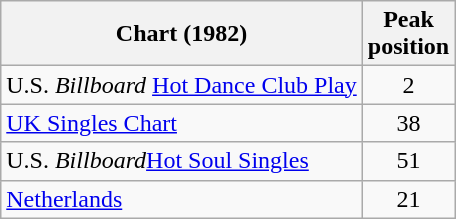<table class="wikitable">
<tr>
<th style="text-align:center;">Chart (1982)</th>
<th style="text-align:center;">Peak<br>position</th>
</tr>
<tr>
<td align="left">U.S. <em>Billboard</em> <a href='#'>Hot Dance Club Play</a></td>
<td style="text-align:center;">2</td>
</tr>
<tr>
<td align="left"><a href='#'>UK Singles Chart</a></td>
<td style="text-align:center;">38</td>
</tr>
<tr>
<td align="left">U.S. <em>Billboard</em><a href='#'>Hot Soul Singles</a></td>
<td style="text-align:center;">51</td>
</tr>
<tr>
<td align="left"><a href='#'>Netherlands</a></td>
<td style="text-align:center;">21</td>
</tr>
</table>
